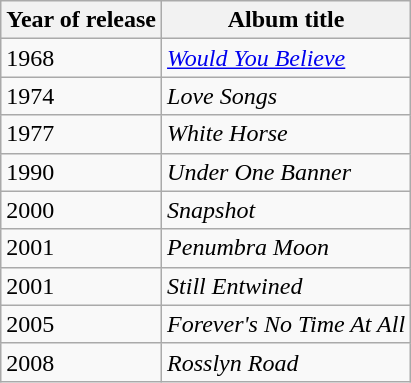<table class="wikitable">
<tr>
<th>Year of release</th>
<th>Album title</th>
</tr>
<tr>
<td>1968</td>
<td><em><a href='#'>Would You Believe</a></em></td>
</tr>
<tr>
<td>1974</td>
<td><em>Love Songs</em></td>
</tr>
<tr>
<td>1977</td>
<td><em>White Horse</em></td>
</tr>
<tr>
<td>1990</td>
<td><em>Under One Banner</em></td>
</tr>
<tr>
<td>2000</td>
<td><em>Snapshot</em></td>
</tr>
<tr>
<td>2001</td>
<td><em>Penumbra Moon</em></td>
</tr>
<tr>
<td>2001</td>
<td><em>Still Entwined</em></td>
</tr>
<tr>
<td>2005</td>
<td><em>Forever's No Time At All</em></td>
</tr>
<tr>
<td>2008</td>
<td><em>Rosslyn Road</em></td>
</tr>
</table>
